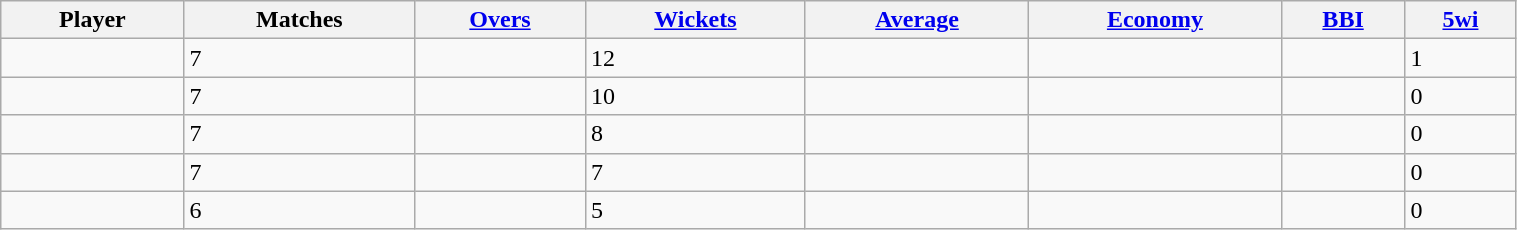<table class="wikitable sortable" style="width:80%;">
<tr>
<th>Player</th>
<th>Matches</th>
<th><a href='#'>Overs</a></th>
<th><a href='#'>Wickets</a></th>
<th><a href='#'>Average</a></th>
<th><a href='#'>Economy</a></th>
<th><a href='#'>BBI</a></th>
<th><a href='#'>5wi</a></th>
</tr>
<tr>
<td></td>
<td>7</td>
<td></td>
<td>12</td>
<td></td>
<td></td>
<td></td>
<td>1</td>
</tr>
<tr>
<td></td>
<td>7</td>
<td></td>
<td>10</td>
<td></td>
<td></td>
<td></td>
<td>0</td>
</tr>
<tr>
<td></td>
<td>7</td>
<td></td>
<td>8</td>
<td></td>
<td></td>
<td></td>
<td>0</td>
</tr>
<tr>
<td></td>
<td>7</td>
<td></td>
<td>7</td>
<td></td>
<td></td>
<td></td>
<td>0</td>
</tr>
<tr>
<td></td>
<td>6</td>
<td></td>
<td>5</td>
<td></td>
<td></td>
<td></td>
<td>0</td>
</tr>
</table>
